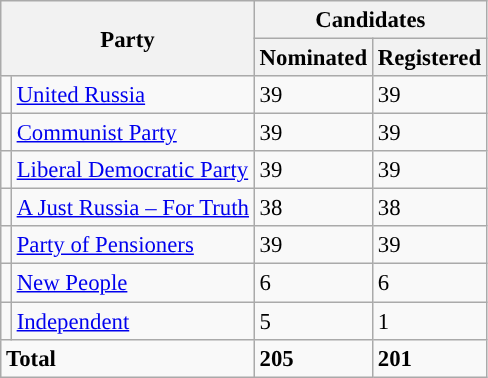<table class="wikitable sortable" style="background: #f9f9f9; text-align:left; font-size: 95%">
<tr>
<th align=center rowspan=2 colspan=2>Party</th>
<th align=center colspan=2>Candidates</th>
</tr>
<tr>
<th align=center>Nominated</th>
<th align=center>Registered</th>
</tr>
<tr>
<td></td>
<td><a href='#'>United Russia</a></td>
<td>39</td>
<td>39</td>
</tr>
<tr>
<td></td>
<td><a href='#'>Communist Party</a></td>
<td>39</td>
<td>39</td>
</tr>
<tr>
<td></td>
<td><a href='#'>Liberal Democratic Party</a></td>
<td>39</td>
<td>39</td>
</tr>
<tr>
<td></td>
<td><a href='#'>A Just Russia – For Truth</a></td>
<td>38</td>
<td>38</td>
</tr>
<tr>
<td></td>
<td><a href='#'>Party of Pensioners</a></td>
<td>39</td>
<td>39</td>
</tr>
<tr>
<td></td>
<td><a href='#'>New People</a></td>
<td>6</td>
<td>6</td>
</tr>
<tr>
<td></td>
<td><a href='#'>Independent</a></td>
<td>5</td>
<td>1</td>
</tr>
<tr>
<td colspan=2><strong>Total</strong></td>
<td><strong>205</strong></td>
<td><strong>201</strong></td>
</tr>
</table>
